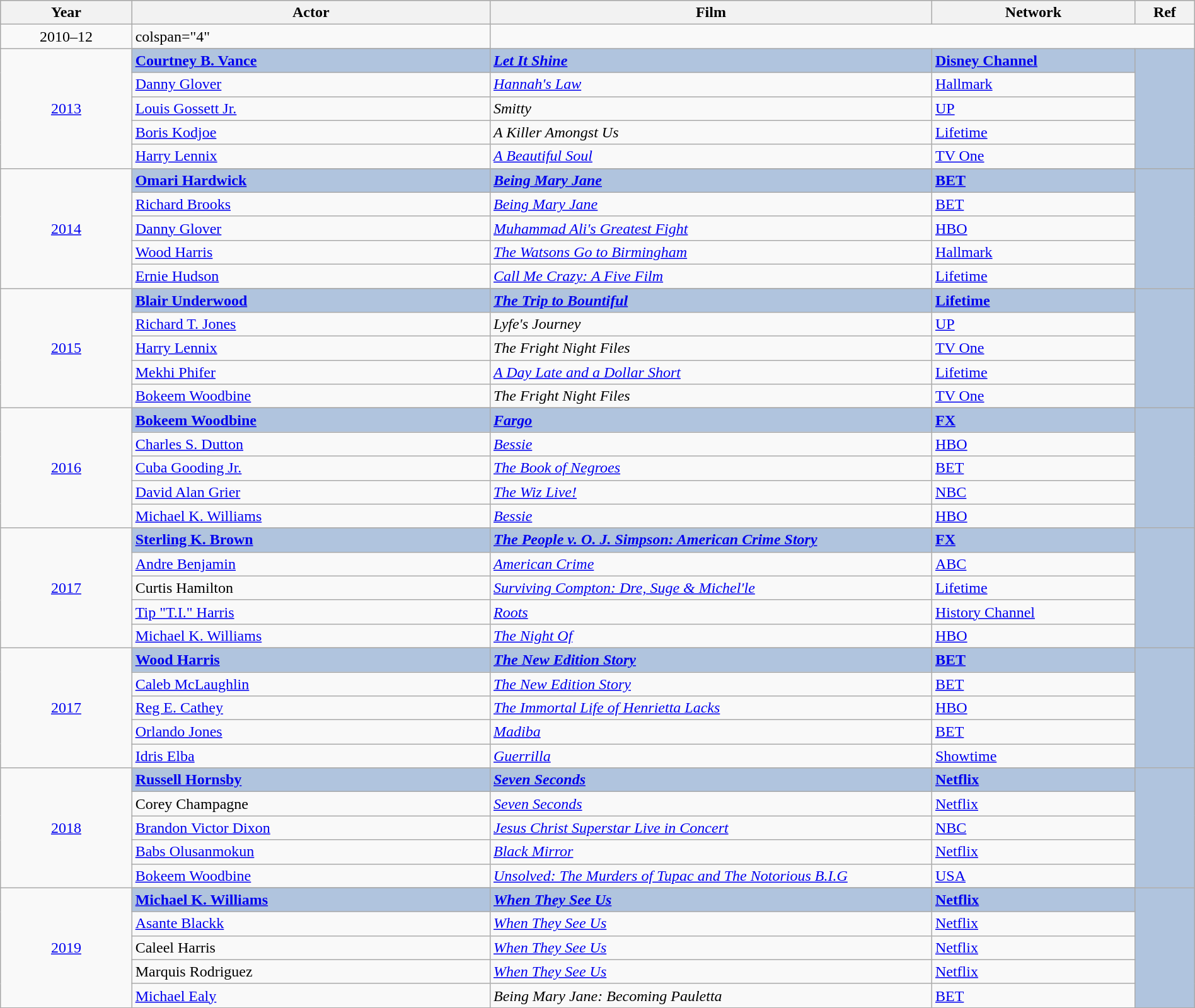<table class="wikitable" style="width:100%;">
<tr style="background:#bebebe;">
<th style="width:11%;">Year</th>
<th style="width:30%;">Actor</th>
<th style="width:37%;">Film</th>
<th style="width:17%;">Network</th>
<th style="width:5%;">Ref</th>
</tr>
<tr>
<td align="center">2010–12</td>
<td>colspan="4" </td>
</tr>
<tr>
<td rowspan="6" align="center"><a href='#'>2013</a></td>
</tr>
<tr style="background:#B0C4DE">
<td><strong><a href='#'>Courtney B. Vance</a></strong></td>
<td><strong><em><a href='#'>Let It Shine</a></em></strong></td>
<td><strong><a href='#'>Disney Channel</a></strong></td>
<td rowspan="6" align="center"></td>
</tr>
<tr>
<td><a href='#'>Danny Glover</a></td>
<td><em><a href='#'>Hannah's Law</a></em></td>
<td><a href='#'>Hallmark</a></td>
</tr>
<tr>
<td><a href='#'>Louis Gossett Jr.</a></td>
<td><em>Smitty</em></td>
<td><a href='#'>UP</a></td>
</tr>
<tr>
<td><a href='#'>Boris Kodjoe</a></td>
<td><em>A Killer Amongst Us</em></td>
<td><a href='#'>Lifetime</a></td>
</tr>
<tr>
<td><a href='#'>Harry Lennix</a></td>
<td><em><a href='#'>A Beautiful Soul</a></em></td>
<td><a href='#'>TV One</a></td>
</tr>
<tr>
<td rowspan="6" align="center"><a href='#'>2014</a></td>
</tr>
<tr style="background:#B0C4DE">
<td><strong><a href='#'>Omari Hardwick</a></strong></td>
<td><strong><em><a href='#'>Being Mary Jane</a></em></strong></td>
<td><strong><a href='#'>BET</a></strong></td>
<td rowspan="6" align="center"></td>
</tr>
<tr>
<td><a href='#'>Richard Brooks</a></td>
<td><em><a href='#'>Being Mary Jane</a></em></td>
<td><a href='#'>BET</a></td>
</tr>
<tr>
<td><a href='#'>Danny Glover</a></td>
<td><em><a href='#'>Muhammad Ali's Greatest Fight</a></em></td>
<td><a href='#'>HBO</a></td>
</tr>
<tr>
<td><a href='#'>Wood Harris</a></td>
<td><em><a href='#'>The Watsons Go to Birmingham</a></em></td>
<td><a href='#'>Hallmark</a></td>
</tr>
<tr>
<td><a href='#'>Ernie Hudson</a></td>
<td><em><a href='#'>Call Me Crazy: A Five Film</a></em></td>
<td><a href='#'>Lifetime</a></td>
</tr>
<tr>
<td rowspan="6" align="center"><a href='#'>2015</a></td>
</tr>
<tr style="background:#B0C4DE">
<td><strong><a href='#'>Blair Underwood</a></strong></td>
<td><strong><em><a href='#'>The Trip to Bountiful</a></em></strong></td>
<td><strong><a href='#'>Lifetime</a></strong></td>
<td rowspan="6" align="center"></td>
</tr>
<tr>
<td><a href='#'>Richard T. Jones</a></td>
<td><em>Lyfe's Journey</em></td>
<td><a href='#'>UP</a></td>
</tr>
<tr>
<td><a href='#'>Harry Lennix</a></td>
<td><em>The Fright Night Files</em></td>
<td><a href='#'>TV One</a></td>
</tr>
<tr>
<td><a href='#'>Mekhi Phifer</a></td>
<td><em><a href='#'>A Day Late and a Dollar Short</a></em></td>
<td><a href='#'>Lifetime</a></td>
</tr>
<tr>
<td><a href='#'>Bokeem Woodbine</a></td>
<td><em>The Fright Night Files</em></td>
<td><a href='#'>TV One</a></td>
</tr>
<tr>
<td rowspan="6" align="center"><a href='#'>2016</a></td>
</tr>
<tr style="background:#B0C4DE">
<td><strong><a href='#'>Bokeem Woodbine</a></strong></td>
<td><strong><em><a href='#'>Fargo</a></em></strong></td>
<td><strong><a href='#'>FX</a></strong></td>
<td rowspan="6" align="center"></td>
</tr>
<tr>
<td><a href='#'>Charles S. Dutton</a></td>
<td><em><a href='#'>Bessie</a></em></td>
<td><a href='#'>HBO</a></td>
</tr>
<tr>
<td><a href='#'>Cuba Gooding Jr.</a></td>
<td><em><a href='#'>The Book of Negroes</a></em></td>
<td><a href='#'>BET</a></td>
</tr>
<tr>
<td><a href='#'>David Alan Grier</a></td>
<td><em><a href='#'>The Wiz Live!</a></em></td>
<td><a href='#'>NBC</a></td>
</tr>
<tr>
<td><a href='#'>Michael K. Williams</a></td>
<td><em><a href='#'>Bessie</a></em></td>
<td><a href='#'>HBO</a></td>
</tr>
<tr>
<td rowspan="6" align="center"><a href='#'>2017</a></td>
</tr>
<tr style="background:#B0C4DE">
<td><strong><a href='#'>Sterling K. Brown</a></strong></td>
<td><strong><em><a href='#'>The People v. O. J. Simpson: American Crime Story</a></em></strong></td>
<td><strong><a href='#'>FX</a></strong></td>
<td rowspan="6" align="center"></td>
</tr>
<tr>
<td><a href='#'>Andre Benjamin</a></td>
<td><em><a href='#'>American Crime</a></em></td>
<td><a href='#'>ABC</a></td>
</tr>
<tr>
<td>Curtis Hamilton</td>
<td><em><a href='#'>Surviving Compton: Dre, Suge & Michel'le</a></em></td>
<td><a href='#'>Lifetime</a></td>
</tr>
<tr>
<td><a href='#'>Tip "T.I." Harris</a></td>
<td><em><a href='#'>Roots</a></em></td>
<td><a href='#'>History Channel</a></td>
</tr>
<tr>
<td><a href='#'>Michael K. Williams</a></td>
<td><em><a href='#'>The Night Of</a></em></td>
<td><a href='#'>HBO</a></td>
</tr>
<tr>
<td rowspan="6" align="center"><a href='#'>2017</a></td>
</tr>
<tr style="background:#B0C4DE">
<td><strong><a href='#'>Wood Harris</a></strong></td>
<td><strong><em><a href='#'>The New Edition Story</a></em></strong></td>
<td><strong><a href='#'>BET</a></strong></td>
<td rowspan="6" align="center"></td>
</tr>
<tr>
<td><a href='#'>Caleb McLaughlin</a></td>
<td><em><a href='#'>The New Edition Story</a></em></td>
<td><a href='#'>BET</a></td>
</tr>
<tr>
<td><a href='#'>Reg E. Cathey</a></td>
<td><em><a href='#'>The Immortal Life of Henrietta Lacks</a></em></td>
<td><a href='#'>HBO</a></td>
</tr>
<tr>
<td><a href='#'>Orlando Jones</a></td>
<td><em><a href='#'>Madiba</a></em></td>
<td><a href='#'>BET</a></td>
</tr>
<tr>
<td><a href='#'>Idris Elba</a></td>
<td><em><a href='#'>Guerrilla</a></em></td>
<td><a href='#'>Showtime</a></td>
</tr>
<tr>
<td rowspan="6" align="center"><a href='#'>2018</a></td>
</tr>
<tr style="background:#B0C4DE">
<td><strong><a href='#'>Russell Hornsby</a></strong></td>
<td><strong><em><a href='#'>Seven Seconds</a></em></strong></td>
<td><strong><a href='#'>Netflix</a></strong></td>
<td rowspan="6" align="center"></td>
</tr>
<tr>
<td>Corey Champagne</td>
<td><em><a href='#'>Seven Seconds</a></em></td>
<td><a href='#'>Netflix</a></td>
</tr>
<tr>
<td><a href='#'>Brandon Victor Dixon</a></td>
<td><em><a href='#'>Jesus Christ Superstar Live in Concert</a></em></td>
<td><a href='#'>NBC</a></td>
</tr>
<tr>
<td><a href='#'>Babs Olusanmokun</a></td>
<td><em><a href='#'>Black Mirror</a></em></td>
<td><a href='#'>Netflix</a></td>
</tr>
<tr>
<td><a href='#'>Bokeem Woodbine</a></td>
<td><em><a href='#'>Unsolved: The Murders of Tupac and The Notorious B.I.G</a></em></td>
<td><a href='#'>USA</a></td>
</tr>
<tr>
<td rowspan="6" align="center"><a href='#'>2019</a></td>
</tr>
<tr style="background:#B0C4DE">
<td><strong><a href='#'>Michael K. Williams</a></strong></td>
<td><strong><em><a href='#'>When They See Us</a></em></strong></td>
<td><strong><a href='#'>Netflix</a></strong></td>
<td rowspan="6" align="center"></td>
</tr>
<tr>
<td><a href='#'>Asante Blackk</a></td>
<td><em><a href='#'>When They See Us</a></em></td>
<td><a href='#'>Netflix</a></td>
</tr>
<tr>
<td>Caleel Harris</td>
<td><em><a href='#'>When They See Us</a></em></td>
<td><a href='#'>Netflix</a></td>
</tr>
<tr>
<td>Marquis Rodriguez</td>
<td><em><a href='#'>When They See Us</a></em></td>
<td><a href='#'>Netflix</a></td>
</tr>
<tr>
<td><a href='#'>Michael Ealy</a></td>
<td><em>Being Mary Jane: Becoming Pauletta</em></td>
<td><a href='#'>BET</a></td>
</tr>
</table>
